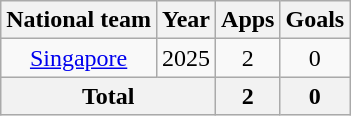<table class="wikitable" style="text-align: center;">
<tr>
<th>National team</th>
<th>Year</th>
<th>Apps</th>
<th>Goals</th>
</tr>
<tr>
<td rowspan="1"><a href='#'>Singapore</a></td>
<td>2025</td>
<td>2</td>
<td>0</td>
</tr>
<tr>
<th colspan="2">Total</th>
<th>2</th>
<th>0</th>
</tr>
</table>
